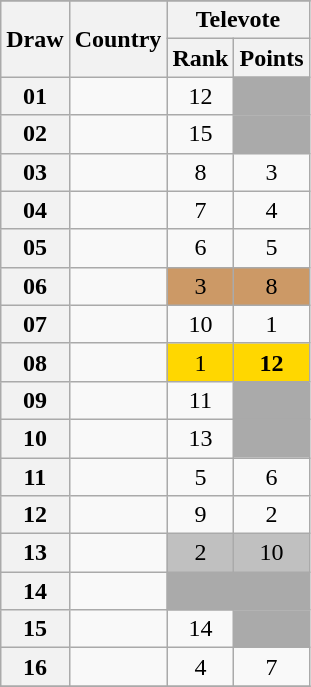<table class="sortable wikitable collapsible plainrowheaders" style="text-align:center;">
<tr>
</tr>
<tr>
<th scope="col" rowspan="2">Draw</th>
<th scope="col" rowspan="2">Country</th>
<th scope="col" colspan="2">Televote</th>
</tr>
<tr>
<th scope="col">Rank</th>
<th scope="col" class="unsortable">Points</th>
</tr>
<tr>
<th scope="row" style="text-align:center;">01</th>
<td style="text-align:left;"></td>
<td>12</td>
<td style="background:#AAAAAA;"></td>
</tr>
<tr>
<th scope="row" style="text-align:center;">02</th>
<td style="text-align:left;"></td>
<td>15</td>
<td style="background:#AAAAAA;"></td>
</tr>
<tr>
<th scope="row" style="text-align:center;">03</th>
<td style="text-align:left;"></td>
<td>8</td>
<td>3</td>
</tr>
<tr>
<th scope="row" style="text-align:center;">04</th>
<td style="text-align:left;"></td>
<td>7</td>
<td>4</td>
</tr>
<tr>
<th scope="row" style="text-align:center;">05</th>
<td style="text-align:left;"></td>
<td>6</td>
<td>5</td>
</tr>
<tr>
<th scope="row" style="text-align:center;">06</th>
<td style="text-align:left;"></td>
<td style="background:#CC9966;">3</td>
<td style="background:#CC9966;">8</td>
</tr>
<tr>
<th scope="row" style="text-align:center;">07</th>
<td style="text-align:left;"></td>
<td>10</td>
<td>1</td>
</tr>
<tr>
<th scope="row" style="text-align:center;">08</th>
<td style="text-align:left;"></td>
<td style="background:gold;">1</td>
<td style="background:gold;"><strong>12</strong></td>
</tr>
<tr>
<th scope="row" style="text-align:center;">09</th>
<td style="text-align:left;"></td>
<td>11</td>
<td style="background:#AAAAAA;"></td>
</tr>
<tr>
<th scope="row" style="text-align:center;">10</th>
<td style="text-align:left;"></td>
<td>13</td>
<td style="background:#AAAAAA;"></td>
</tr>
<tr>
<th scope="row" style="text-align:center;">11</th>
<td style="text-align:left;"></td>
<td>5</td>
<td>6</td>
</tr>
<tr>
<th scope="row" style="text-align:center;">12</th>
<td style="text-align:left;"></td>
<td>9</td>
<td>2</td>
</tr>
<tr>
<th scope="row" style="text-align:center;">13</th>
<td style="text-align:left;"></td>
<td style="background:silver;">2</td>
<td style="background:silver;">10</td>
</tr>
<tr class=sortbottom>
<th scope="row" style="text-align:center;">14</th>
<td style="text-align:left;"></td>
<td style="background:#AAAAAA;"></td>
<td style="background:#AAAAAA;"></td>
</tr>
<tr>
<th scope="row" style="text-align:center;">15</th>
<td style="text-align:left;"></td>
<td>14</td>
<td style="background:#AAAAAA;"></td>
</tr>
<tr>
<th scope="row" style="text-align:center;">16</th>
<td style="text-align:left;"></td>
<td>4</td>
<td>7</td>
</tr>
<tr>
</tr>
</table>
